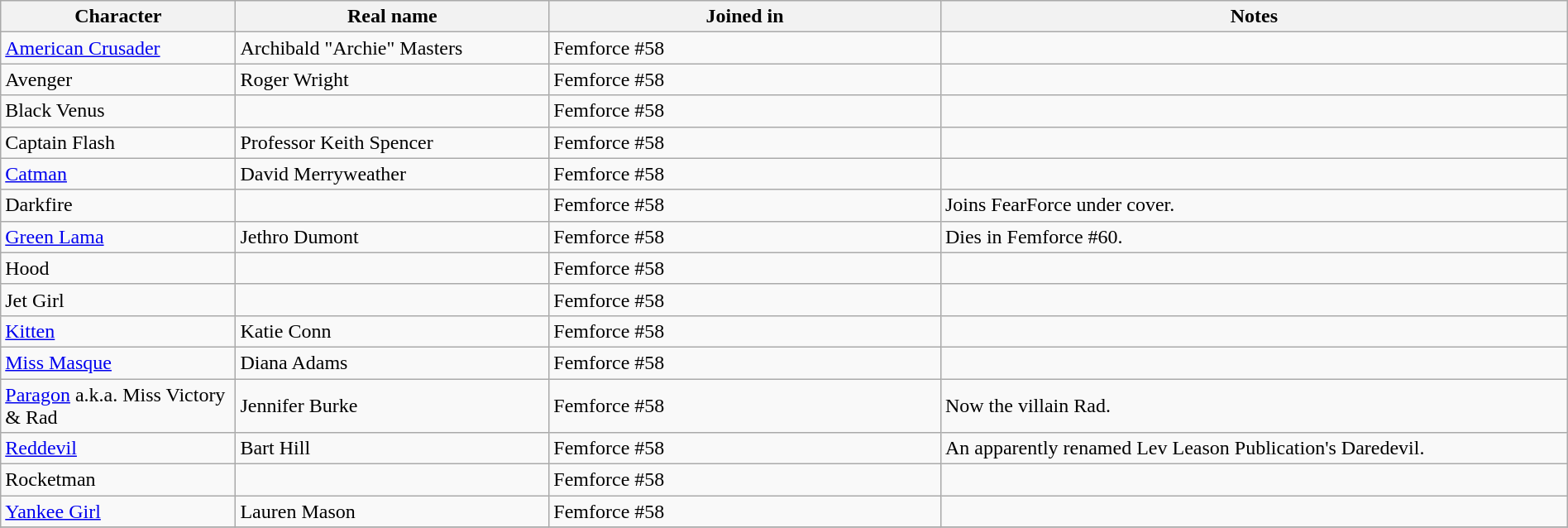<table class="wikitable" width=100%>
<tr>
<th width=15%>Character</th>
<th width=20%>Real name</th>
<th width=25%>Joined in</th>
<th width=40%>Notes</th>
</tr>
<tr>
<td><a href='#'>American Crusader</a></td>
<td>Archibald "Archie" Masters</td>
<td>Femforce #58</td>
<td></td>
</tr>
<tr>
<td>Avenger</td>
<td>Roger Wright</td>
<td>Femforce #58</td>
<td></td>
</tr>
<tr>
<td>Black Venus</td>
<td></td>
<td>Femforce #58</td>
<td></td>
</tr>
<tr>
<td>Captain Flash</td>
<td>Professor Keith Spencer</td>
<td>Femforce #58</td>
<td></td>
</tr>
<tr>
<td><a href='#'>Catman</a></td>
<td>David Merryweather</td>
<td>Femforce #58</td>
<td></td>
</tr>
<tr>
<td>Darkfire</td>
<td></td>
<td>Femforce #58</td>
<td>Joins FearForce under cover.</td>
</tr>
<tr>
<td><a href='#'>Green Lama</a></td>
<td>Jethro Dumont</td>
<td>Femforce #58</td>
<td>Dies in Femforce #60.</td>
</tr>
<tr>
<td>Hood</td>
<td></td>
<td>Femforce #58</td>
<td></td>
</tr>
<tr>
<td>Jet Girl</td>
<td></td>
<td>Femforce #58</td>
<td></td>
</tr>
<tr>
<td><a href='#'>Kitten</a></td>
<td>Katie Conn</td>
<td>Femforce #58</td>
<td></td>
</tr>
<tr>
<td><a href='#'>Miss Masque</a></td>
<td>Diana Adams</td>
<td>Femforce #58</td>
<td></td>
</tr>
<tr>
<td><a href='#'>Paragon</a> a.k.a. Miss Victory & Rad</td>
<td>Jennifer Burke</td>
<td>Femforce #58</td>
<td>Now the villain Rad.</td>
</tr>
<tr>
<td><a href='#'>Reddevil</a></td>
<td>Bart Hill</td>
<td>Femforce #58</td>
<td>An apparently renamed Lev Leason Publication's Daredevil.</td>
</tr>
<tr>
<td>Rocketman</td>
<td></td>
<td>Femforce #58</td>
<td></td>
</tr>
<tr>
<td><a href='#'>Yankee Girl</a></td>
<td>Lauren Mason</td>
<td>Femforce #58</td>
<td></td>
</tr>
<tr>
</tr>
</table>
